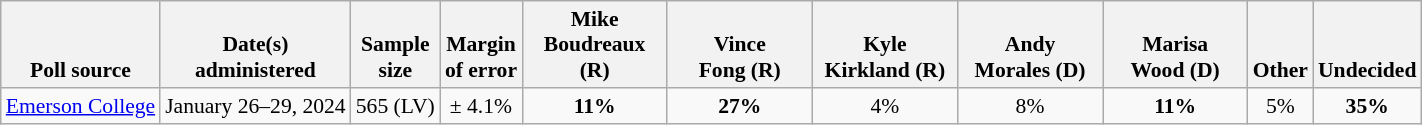<table class="wikitable" style="font-size:90%;text-align:center;">
<tr style="vertical-align:bottom">
<th>Poll source</th>
<th>Date(s)<br>administered</th>
<th>Sample<br>size</th>
<th>Margin<br><span>of error</span></th>
<th style="width:90px;">Mike<br><span>Boudreaux (R)</span></th>
<th style="width:90px;">Vince<br>Fong (R)</th>
<th style="width:90px;">Kyle<br>Kirkland (R)</th>
<th style="width:90px;">Andy<br>Morales (D)</th>
<th style="width:90px;">Marisa<br>Wood (D)</th>
<th>Other</th>
<th>Undecided</th>
</tr>
<tr>
<td><a href='#'>Emerson College</a></td>
<td>January 26–29, 2024</td>
<td>565 (LV)</td>
<td>± 4.1%</td>
<td><strong>11%</strong></td>
<td><strong>27%</strong></td>
<td>4%</td>
<td>8%</td>
<td><strong>11%</strong></td>
<td>5%</td>
<td><strong>35%</strong></td>
</tr>
</table>
